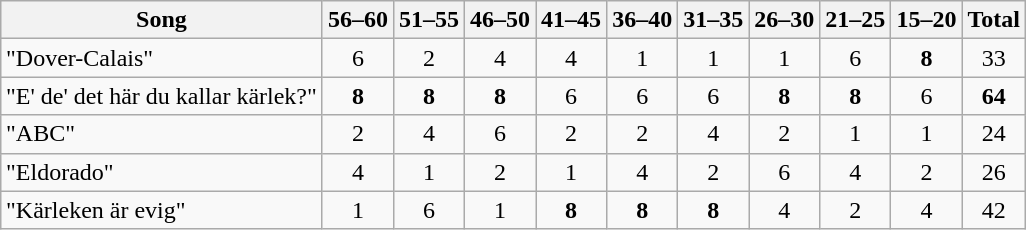<table class="wikitable plainrowheaders" style="margin: 1em auto 1em auto; text-align:center;">
<tr>
<th scope="col">Song</th>
<th scope="col">56–60</th>
<th scope="col">51–55</th>
<th scope="col">46–50</th>
<th scope="col">41–45</th>
<th scope="col">36–40</th>
<th scope="col">31–35</th>
<th scope="col">26–30</th>
<th scope="col">21–25</th>
<th scope="col">15–20</th>
<th scope="col">Total</th>
</tr>
<tr -->
<td align="left">"Dover-Calais"</td>
<td>6</td>
<td>2</td>
<td>4</td>
<td>4</td>
<td>1</td>
<td>1</td>
<td>1</td>
<td>6</td>
<td><strong>8</strong></td>
<td>33</td>
</tr>
<tr --->
<td align="left">"E' de' det här du kallar kärlek?"</td>
<td><strong>8</strong></td>
<td><strong>8</strong></td>
<td><strong>8</strong></td>
<td>6</td>
<td>6</td>
<td>6</td>
<td><strong>8</strong></td>
<td><strong>8</strong></td>
<td>6</td>
<td><strong>64</strong></td>
</tr>
<tr --->
<td align="left">"ABC"</td>
<td>2</td>
<td>4</td>
<td>6</td>
<td>2</td>
<td>2</td>
<td>4</td>
<td>2</td>
<td>1</td>
<td>1</td>
<td>24</td>
</tr>
<tr --->
<td align="left">"Eldorado"</td>
<td>4</td>
<td>1</td>
<td>2</td>
<td>1</td>
<td>4</td>
<td>2</td>
<td>6</td>
<td>4</td>
<td>2</td>
<td>26</td>
</tr>
<tr --->
<td align="left">"Kärleken är evig"</td>
<td>1</td>
<td>6</td>
<td>1</td>
<td><strong>8</strong></td>
<td><strong>8</strong></td>
<td><strong>8</strong></td>
<td>4</td>
<td>2</td>
<td>4</td>
<td>42</td>
</tr>
</table>
